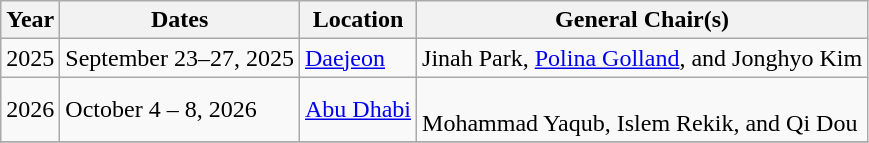<table class="wikitable sortable">
<tr>
<th>Year</th>
<th>Dates</th>
<th>Location</th>
<th>General Chair(s)</th>
</tr>
<tr>
<td>2025</td>
<td>September 23–27, 2025</td>
<td><a href='#'>Daejeon</a></td>
<td>Jinah Park, <a href='#'>Polina Golland</a>, and Jonghyo Kim</td>
</tr>
<tr>
<td>2026</td>
<td>October 4 – 8, 2026</td>
<td><a href='#'>Abu Dhabi</a></td>
<td><br>Mohammad Yaqub, Islem Rekik, and Qi Dou</td>
</tr>
<tr>
</tr>
</table>
